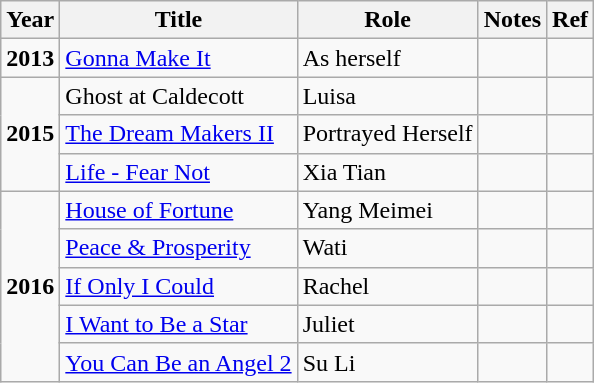<table class="wikitable">
<tr>
<th>Year</th>
<th>Title</th>
<th>Role</th>
<th>Notes</th>
<th>Ref</th>
</tr>
<tr>
<td><strong>2013</strong></td>
<td><a href='#'>Gonna Make It</a></td>
<td>As herself</td>
<td></td>
<td></td>
</tr>
<tr>
<td rowspan="3"><strong>2015</strong></td>
<td>Ghost at Caldecott</td>
<td>Luisa</td>
<td></td>
<td></td>
</tr>
<tr>
<td><a href='#'>The Dream Makers II</a></td>
<td>Portrayed Herself</td>
<td></td>
<td></td>
</tr>
<tr>
<td><a href='#'>Life - Fear Not</a></td>
<td>Xia Tian</td>
<td></td>
<td></td>
</tr>
<tr>
<td rowspan = 5><strong>2016</strong></td>
<td><a href='#'>House of Fortune</a></td>
<td>Yang Meimei</td>
<td></td>
<td></td>
</tr>
<tr>
<td><a href='#'>Peace & Prosperity</a></td>
<td>Wati</td>
<td></td>
<td></td>
</tr>
<tr>
<td><a href='#'>If Only I Could</a></td>
<td>Rachel</td>
<td></td>
<td></td>
</tr>
<tr>
<td><a href='#'>I Want to Be a Star</a></td>
<td>Juliet</td>
<td></td>
<td></td>
</tr>
<tr>
<td><a href='#'>You Can Be an Angel 2</a></td>
<td>Su Li</td>
<td></td>
<td></td>
</tr>
</table>
